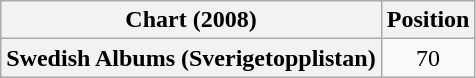<table class="wikitable plainrowheaders" style="text-align:center">
<tr>
<th scope="col">Chart (2008)</th>
<th scope="col">Position</th>
</tr>
<tr>
<th scope="row">Swedish Albums (Sverigetopplistan)</th>
<td>70</td>
</tr>
</table>
